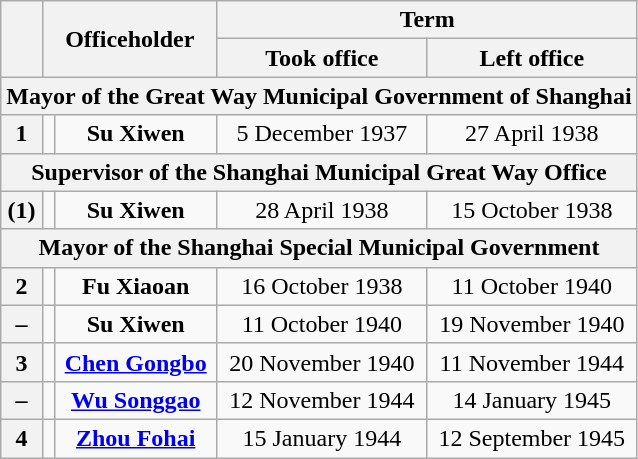<table class="wikitable" style="text-align:center">
<tr>
<th rowspan="2"></th>
<th colspan="2" rowspan="2">Officeholder</th>
<th colspan="2">Term</th>
</tr>
<tr>
<th>Took office</th>
<th>Left office</th>
</tr>
<tr>
<th colspan="5">Mayor of the Great Way Municipal Government of Shanghai</th>
</tr>
<tr>
<th>1</th>
<td></td>
<td><strong>Su Xiwen</strong><br></td>
<td>5 December 1937</td>
<td>27 April 1938</td>
</tr>
<tr>
<th colspan="5">Supervisor of the Shanghai Municipal Great Way Office</th>
</tr>
<tr>
<th>(1)</th>
<td></td>
<td><strong>Su Xiwen</strong><br></td>
<td>28 April 1938</td>
<td>15 October 1938</td>
</tr>
<tr>
<th colspan="5">Mayor of the Shanghai Special Municipal Government</th>
</tr>
<tr>
<th>2</th>
<td></td>
<td><strong>Fu Xiaoan</strong><br></td>
<td>16 October 1938</td>
<td>11 October 1940</td>
</tr>
<tr>
<th>–</th>
<td></td>
<td><strong>Su Xiwen</strong><br></td>
<td>11 October 1940</td>
<td>19 November 1940</td>
</tr>
<tr>
<th>3</th>
<td></td>
<td><strong><a href='#'>Chen Gongbo</a></strong><br></td>
<td>20 November 1940</td>
<td>11 November 1944</td>
</tr>
<tr>
<th>–</th>
<td></td>
<td><strong><a href='#'>Wu Songgao</a></strong><br></td>
<td>12 November 1944</td>
<td>14 January 1945</td>
</tr>
<tr>
<th>4</th>
<td></td>
<td><strong><a href='#'>Zhou Fohai</a></strong><br></td>
<td>15 January 1944</td>
<td>12 September 1945</td>
</tr>
</table>
